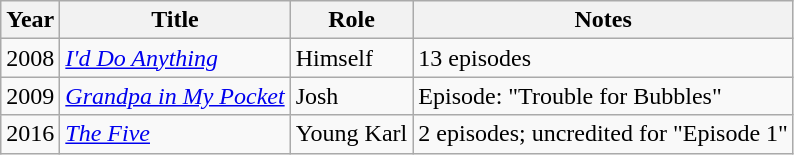<table class="wikitable sortable">
<tr>
<th>Year</th>
<th>Title</th>
<th>Role</th>
<th class="unsortable">Notes</th>
</tr>
<tr>
<td>2008</td>
<td><em><a href='#'>I'd Do Anything</a></em></td>
<td>Himself</td>
<td>13 episodes</td>
</tr>
<tr>
<td>2009</td>
<td><em><a href='#'>Grandpa in My Pocket</a></em></td>
<td>Josh</td>
<td>Episode: "Trouble for Bubbles"</td>
</tr>
<tr>
<td>2016</td>
<td><em><a href='#'>The Five</a></em></td>
<td>Young Karl</td>
<td>2 episodes; uncredited for "Episode 1"</td>
</tr>
</table>
